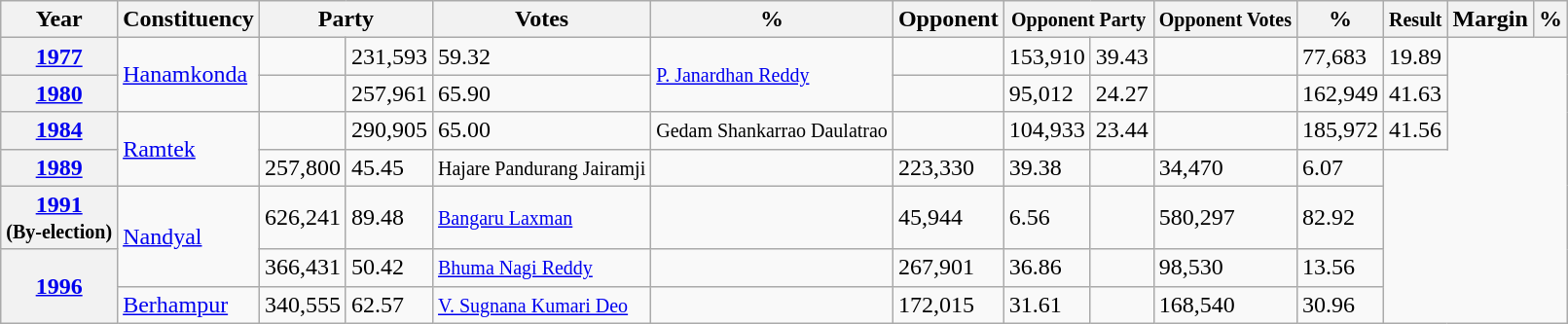<table class="sortable wikitable">
<tr>
<th>Year</th>
<th>Constituency</th>
<th colspan="2">Party</th>
<th>Votes</th>
<th>%</th>
<th>Opponent</th>
<th colspan="2"><small>Opponent Party</small></th>
<th><small>Opponent Votes</small></th>
<th>%</th>
<th><small>Result</small></th>
<th>Margin</th>
<th>%</th>
</tr>
<tr>
<th><a href='#'>1977</a></th>
<td rowspan="2"><a href='#'>Hanamkonda</a></td>
<td></td>
<td>231,593</td>
<td>59.32</td>
<td rowspan="2"><small><a href='#'>P. Janardhan Reddy</a></small></td>
<td></td>
<td>153,910</td>
<td>39.43</td>
<td></td>
<td>77,683</td>
<td>19.89</td>
</tr>
<tr>
<th><a href='#'>1980</a></th>
<td></td>
<td>257,961</td>
<td>65.90</td>
<td></td>
<td>95,012</td>
<td>24.27</td>
<td></td>
<td>162,949</td>
<td>41.63</td>
</tr>
<tr>
<th><a href='#'>1984</a></th>
<td rowspan="2"><a href='#'>Ramtek</a></td>
<td></td>
<td>290,905</td>
<td>65.00</td>
<td><small>Gedam Shankarrao Daulatrao</small></td>
<td></td>
<td>104,933</td>
<td>23.44</td>
<td></td>
<td>185,972</td>
<td>41.56</td>
</tr>
<tr>
<th><a href='#'>1989</a></th>
<td>257,800</td>
<td>45.45</td>
<td><small>Hajare Pandurang Jairamji</small></td>
<td></td>
<td>223,330</td>
<td>39.38</td>
<td></td>
<td>34,470</td>
<td>6.07</td>
</tr>
<tr>
<th><a href='#'>1991</a><br><small>(By-election)</small></th>
<td rowspan="2"><a href='#'>Nandyal</a></td>
<td>626,241</td>
<td>89.48</td>
<td><small><a href='#'>Bangaru Laxman</a></small></td>
<td></td>
<td>45,944</td>
<td>6.56</td>
<td></td>
<td>580,297</td>
<td>82.92</td>
</tr>
<tr>
<th rowspan="2"><a href='#'>1996</a></th>
<td>366,431</td>
<td>50.42</td>
<td><small><a href='#'>Bhuma Nagi Reddy</a></small></td>
<td></td>
<td>267,901</td>
<td>36.86</td>
<td></td>
<td>98,530</td>
<td>13.56</td>
</tr>
<tr>
<td><a href='#'>Berhampur</a></td>
<td>340,555</td>
<td>62.57</td>
<td><small><a href='#'>V. Sugnana Kumari Deo</a></small></td>
<td></td>
<td>172,015</td>
<td>31.61</td>
<td></td>
<td>168,540</td>
<td>30.96</td>
</tr>
</table>
